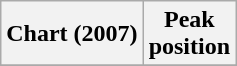<table class="wikitable sortable plainrowheaders" style="text-align:center;" border="1">
<tr>
<th scope="col">Chart (2007)</th>
<th scope="col">Peak<br>position</th>
</tr>
<tr>
</tr>
</table>
